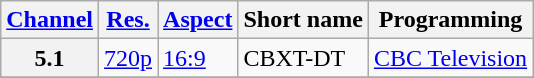<table class="wikitable">
<tr>
<th scope = "col"><a href='#'>Channel</a></th>
<th scope = "col"><a href='#'>Res.</a></th>
<th scope = "col"><a href='#'>Aspect</a></th>
<th scope = "col">Short name</th>
<th scope = "col">Programming</th>
</tr>
<tr>
<th scope = "col">5.1</th>
<td><a href='#'>720p</a></td>
<td><a href='#'>16:9</a></td>
<td>CBXT-DT</td>
<td><a href='#'>CBC Television</a></td>
</tr>
<tr>
</tr>
</table>
